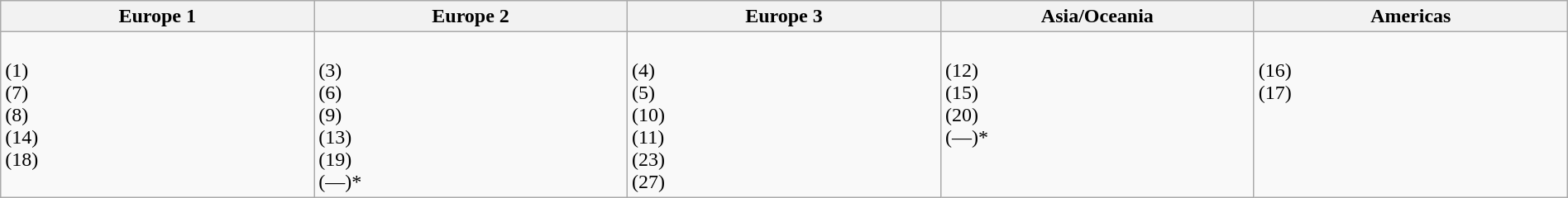<table class="wikitable" style="width:100%;">
<tr>
<th width=17%>Europe 1</th>
<th width=17%>Europe 2</th>
<th width=17%>Europe 3</th>
<th width=17%>Asia/Oceania</th>
<th width=17%>Americas</th>
</tr>
<tr>
<td valign=top><br> (1)<br>
 (7)<br>
 (8)<br>
 (14)<br>
 (18)<br></td>
<td valign=top><br> (3)<br>
 (6)<br>
 (9)<br>
 (13)<br>
 (19)<br>
 (—)*</td>
<td valign=top><br> (4)<br>
 (5)<br>
 (10)<br>
 (11)<br>
 (23)<br>
 (27)</td>
<td valign=top><br> (12)<br>
 (15)<br>
 (20)<br>
 (—)*</td>
<td valign=top><br> (16)<br>
 (17)</td>
</tr>
</table>
